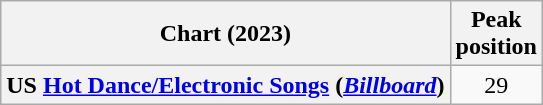<table class="wikitable sortable plainrowheaders" style="text-align:center">
<tr>
<th scope="col">Chart (2023)</th>
<th scope="col">Peak<br>position</th>
</tr>
<tr>
<th scope="row">US <a href='#'>Hot Dance/Electronic Songs</a> (<em><a href='#'>Billboard</a></em>)</th>
<td>29</td>
</tr>
</table>
